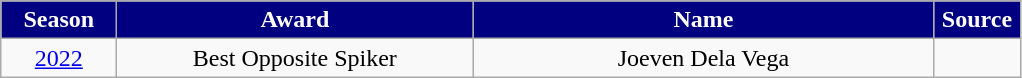<table class="wikitable">
<tr>
<th width=70px style="background: #000080; color: #FFFFFF; text-align: center"><strong>Season</strong></th>
<th width=230px style="background: #000080; color: #FFFFFF"><strong>Award</strong></th>
<th width=300px style="background: #000080; color: #FFFFFF"><strong>Name</strong></th>
<th width=50px style="background: #000080; color: #FFFFFF"><strong>Source</strong></th>
</tr>
<tr align=center>
<td><a href='#'>2022</a></td>
<td>Best Opposite Spiker</td>
<td>Joeven Dela Vega</td>
<td></td>
</tr>
</table>
